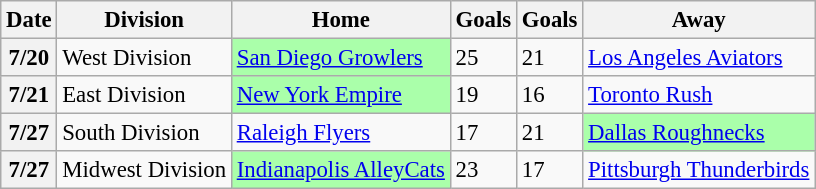<table class="wikitable" style="font-size: 95%;">
<tr>
<th>Date</th>
<th>Division</th>
<th>Home</th>
<th>Goals</th>
<th>Goals</th>
<th>Away</th>
</tr>
<tr>
<th>7/20</th>
<td>West Division</td>
<td style="background:#afa"><a href='#'>San Diego Growlers</a></td>
<td>25</td>
<td>21</td>
<td><a href='#'>Los Angeles Aviators</a></td>
</tr>
<tr>
<th>7/21</th>
<td>East Division</td>
<td style="background:#afa"><a href='#'>New York Empire</a></td>
<td>19</td>
<td>16</td>
<td><a href='#'>Toronto Rush</a></td>
</tr>
<tr>
<th>7/27</th>
<td>South Division</td>
<td><a href='#'>Raleigh Flyers</a></td>
<td>17</td>
<td>21</td>
<td style="background:#afa"><a href='#'>Dallas Roughnecks</a></td>
</tr>
<tr>
<th>7/27</th>
<td>Midwest Division</td>
<td style="background:#afa"><a href='#'>Indianapolis AlleyCats</a></td>
<td>23</td>
<td>17</td>
<td><a href='#'>Pittsburgh Thunderbirds</a></td>
</tr>
</table>
